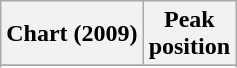<table class="wikitable sortable plainrowheaders" style="text-align:center">
<tr>
<th scope="col">Chart (2009)</th>
<th scope="col">Peak<br> position</th>
</tr>
<tr>
</tr>
<tr>
</tr>
<tr>
</tr>
<tr>
</tr>
</table>
